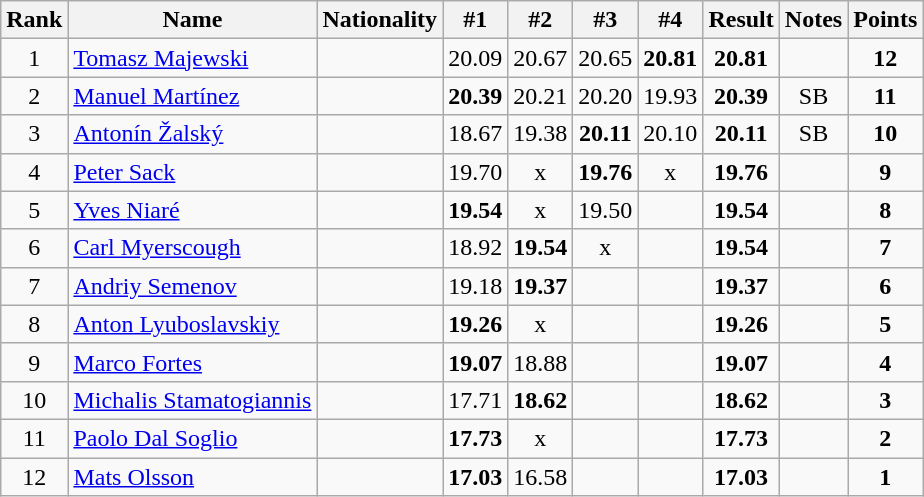<table class="wikitable sortable" style="text-align:center">
<tr>
<th>Rank</th>
<th>Name</th>
<th>Nationality</th>
<th>#1</th>
<th>#2</th>
<th>#3</th>
<th>#4</th>
<th>Result</th>
<th>Notes</th>
<th>Points</th>
</tr>
<tr>
<td>1</td>
<td align=left><a href='#'>Tomasz Majewski</a></td>
<td align=left></td>
<td>20.09</td>
<td>20.67</td>
<td>20.65</td>
<td><strong>20.81</strong></td>
<td><strong>20.81</strong></td>
<td></td>
<td><strong>12</strong></td>
</tr>
<tr>
<td>2</td>
<td align=left><a href='#'>Manuel Martínez</a></td>
<td align=left></td>
<td><strong>20.39</strong></td>
<td>20.21</td>
<td>20.20</td>
<td>19.93</td>
<td><strong>20.39</strong></td>
<td>SB</td>
<td><strong>11</strong></td>
</tr>
<tr>
<td>3</td>
<td align=left><a href='#'>Antonín Žalský</a></td>
<td align=left></td>
<td>18.67</td>
<td>19.38</td>
<td><strong>20.11</strong></td>
<td>20.10</td>
<td><strong>20.11</strong></td>
<td>SB</td>
<td><strong>10</strong></td>
</tr>
<tr>
<td>4</td>
<td align=left><a href='#'>Peter Sack</a></td>
<td align=left></td>
<td>19.70</td>
<td>x</td>
<td><strong>19.76</strong></td>
<td>x</td>
<td><strong>19.76</strong></td>
<td></td>
<td><strong>9</strong></td>
</tr>
<tr>
<td>5</td>
<td align=left><a href='#'>Yves Niaré</a></td>
<td align=left></td>
<td><strong>19.54</strong></td>
<td>x</td>
<td>19.50</td>
<td></td>
<td><strong>19.54</strong></td>
<td></td>
<td><strong>8</strong></td>
</tr>
<tr>
<td>6</td>
<td align=left><a href='#'>Carl Myerscough</a></td>
<td align=left></td>
<td>18.92</td>
<td><strong>19.54</strong></td>
<td>x</td>
<td></td>
<td><strong>19.54</strong></td>
<td></td>
<td><strong>7</strong></td>
</tr>
<tr>
<td>7</td>
<td align=left><a href='#'>Andriy Semenov</a></td>
<td align=left></td>
<td>19.18</td>
<td><strong>19.37</strong></td>
<td></td>
<td></td>
<td><strong>19.37</strong></td>
<td></td>
<td><strong>6</strong></td>
</tr>
<tr>
<td>8</td>
<td align=left><a href='#'>Anton Lyuboslavskiy</a></td>
<td align=left></td>
<td><strong>19.26</strong></td>
<td>x</td>
<td></td>
<td></td>
<td><strong>19.26</strong></td>
<td></td>
<td><strong>5</strong></td>
</tr>
<tr>
<td>9</td>
<td align=left><a href='#'>Marco Fortes</a></td>
<td align=left></td>
<td><strong>19.07</strong></td>
<td>18.88</td>
<td></td>
<td></td>
<td><strong>19.07</strong></td>
<td></td>
<td><strong>4</strong></td>
</tr>
<tr>
<td>10</td>
<td align=left><a href='#'>Michalis Stamatogiannis</a></td>
<td align=left></td>
<td>17.71</td>
<td><strong>18.62</strong></td>
<td></td>
<td></td>
<td><strong>18.62</strong></td>
<td></td>
<td><strong>3</strong></td>
</tr>
<tr>
<td>11</td>
<td align=left><a href='#'>Paolo Dal Soglio</a></td>
<td align=left></td>
<td><strong>17.73</strong></td>
<td>x</td>
<td></td>
<td></td>
<td><strong>17.73</strong></td>
<td></td>
<td><strong>2</strong></td>
</tr>
<tr>
<td>12</td>
<td align=left><a href='#'>Mats Olsson</a></td>
<td align=left></td>
<td><strong>17.03</strong></td>
<td>16.58</td>
<td></td>
<td></td>
<td><strong>17.03</strong></td>
<td></td>
<td><strong>1</strong></td>
</tr>
</table>
